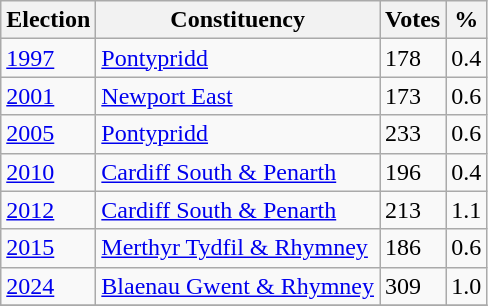<table class="wikitable sortable">
<tr>
<th data-sort-type="text">Election</th>
<th data-sort-type="text">Constituency</th>
<th data-sort-type="number">Votes</th>
<th data-sort-type="number">%</th>
</tr>
<tr>
<td><a href='#'>1997</a></td>
<td><a href='#'>Pontypridd</a></td>
<td>178</td>
<td>0.4</td>
</tr>
<tr>
<td><a href='#'>2001</a></td>
<td><a href='#'>Newport East</a></td>
<td>173</td>
<td>0.6</td>
</tr>
<tr>
<td><a href='#'>2005</a></td>
<td><a href='#'>Pontypridd</a></td>
<td>233</td>
<td>0.6</td>
</tr>
<tr>
<td><a href='#'>2010</a></td>
<td><a href='#'>Cardiff South & Penarth</a></td>
<td>196</td>
<td>0.4</td>
</tr>
<tr>
<td><a href='#'>2012</a></td>
<td><a href='#'>Cardiff South & Penarth</a></td>
<td>213</td>
<td>1.1</td>
</tr>
<tr>
<td><a href='#'>2015</a></td>
<td><a href='#'>Merthyr Tydfil & Rhymney</a></td>
<td>186</td>
<td>0.6</td>
</tr>
<tr>
<td><a href='#'>2024</a></td>
<td><a href='#'>Blaenau Gwent & Rhymney</a></td>
<td>309</td>
<td>1.0</td>
</tr>
<tr>
</tr>
</table>
